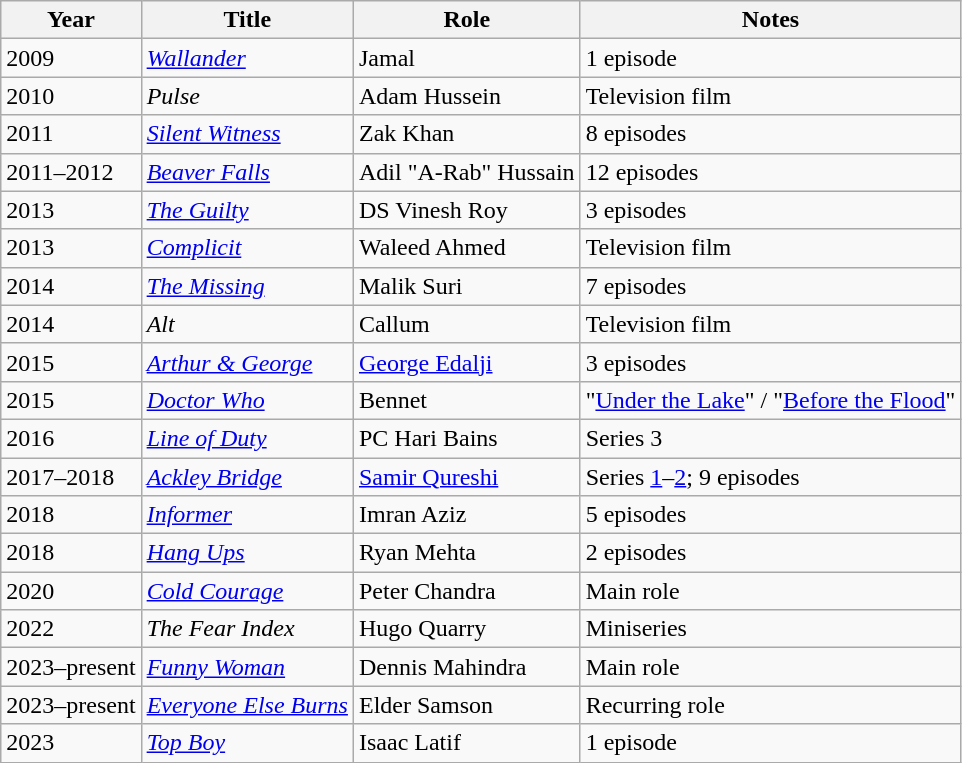<table class="wikitable sortable">
<tr>
<th>Year</th>
<th>Title</th>
<th>Role</th>
<th class="unsortable">Notes</th>
</tr>
<tr>
<td>2009</td>
<td><em><a href='#'>Wallander</a></em></td>
<td>Jamal</td>
<td>1 episode</td>
</tr>
<tr>
<td>2010</td>
<td><em>Pulse</em></td>
<td>Adam Hussein</td>
<td>Television film</td>
</tr>
<tr>
<td>2011</td>
<td><em><a href='#'>Silent Witness</a></em></td>
<td>Zak Khan</td>
<td>8 episodes</td>
</tr>
<tr>
<td>2011–2012</td>
<td><em><a href='#'>Beaver Falls</a></em></td>
<td>Adil "A-Rab" Hussain</td>
<td>12 episodes</td>
</tr>
<tr>
<td>2013</td>
<td><em><a href='#'>The Guilty</a></em></td>
<td>DS Vinesh Roy</td>
<td>3 episodes</td>
</tr>
<tr>
<td>2013</td>
<td><a href='#'><em>Complicit</em></a></td>
<td>Waleed Ahmed</td>
<td>Television film</td>
</tr>
<tr>
<td>2014</td>
<td><em><a href='#'>The Missing</a></em></td>
<td>Malik Suri</td>
<td>7 episodes</td>
</tr>
<tr>
<td>2014</td>
<td><em>Alt</em></td>
<td>Callum</td>
<td>Television film</td>
</tr>
<tr>
<td>2015</td>
<td><em><a href='#'>Arthur & George</a></em></td>
<td><a href='#'>George Edalji</a></td>
<td>3 episodes</td>
</tr>
<tr>
<td>2015</td>
<td><em><a href='#'>Doctor Who</a></em></td>
<td>Bennet</td>
<td>"<a href='#'>Under the Lake</a>" / "<a href='#'>Before the Flood</a>"</td>
</tr>
<tr>
<td>2016</td>
<td><em><a href='#'>Line of Duty</a></em></td>
<td>PC Hari Bains</td>
<td>Series 3</td>
</tr>
<tr>
<td>2017–2018</td>
<td><em><a href='#'>Ackley Bridge</a></em></td>
<td><a href='#'>Samir Qureshi</a></td>
<td>Series <a href='#'>1</a>–<a href='#'>2</a>; 9 episodes</td>
</tr>
<tr>
<td>2018</td>
<td><em><a href='#'>Informer</a></em></td>
<td>Imran Aziz</td>
<td>5 episodes</td>
</tr>
<tr>
<td>2018</td>
<td><em><a href='#'>Hang Ups</a></em></td>
<td>Ryan Mehta</td>
<td>2 episodes</td>
</tr>
<tr>
<td>2020</td>
<td><em><a href='#'>Cold Courage</a></em></td>
<td>Peter Chandra</td>
<td>Main role</td>
</tr>
<tr>
<td>2022</td>
<td><em>The Fear Index</em></td>
<td>Hugo Quarry</td>
<td>Miniseries</td>
</tr>
<tr>
<td>2023–present</td>
<td><em><a href='#'>Funny Woman</a></em></td>
<td>Dennis Mahindra</td>
<td>Main role</td>
</tr>
<tr>
<td>2023–present</td>
<td><em><a href='#'>Everyone Else Burns</a></em></td>
<td>Elder Samson</td>
<td>Recurring role</td>
</tr>
<tr>
<td>2023</td>
<td><em><a href='#'>Top Boy</a></em></td>
<td>Isaac Latif</td>
<td>1 episode</td>
</tr>
</table>
